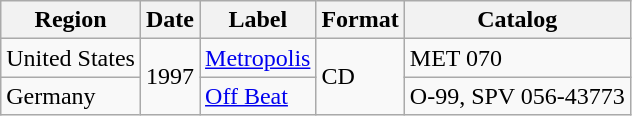<table class="wikitable">
<tr>
<th>Region</th>
<th>Date</th>
<th>Label</th>
<th>Format</th>
<th>Catalog</th>
</tr>
<tr>
<td>United States</td>
<td rowspan="2">1997</td>
<td><a href='#'>Metropolis</a></td>
<td rowspan="2">CD</td>
<td>MET 070</td>
</tr>
<tr>
<td>Germany</td>
<td><a href='#'>Off Beat</a></td>
<td>O-99, SPV 056-43773</td>
</tr>
</table>
